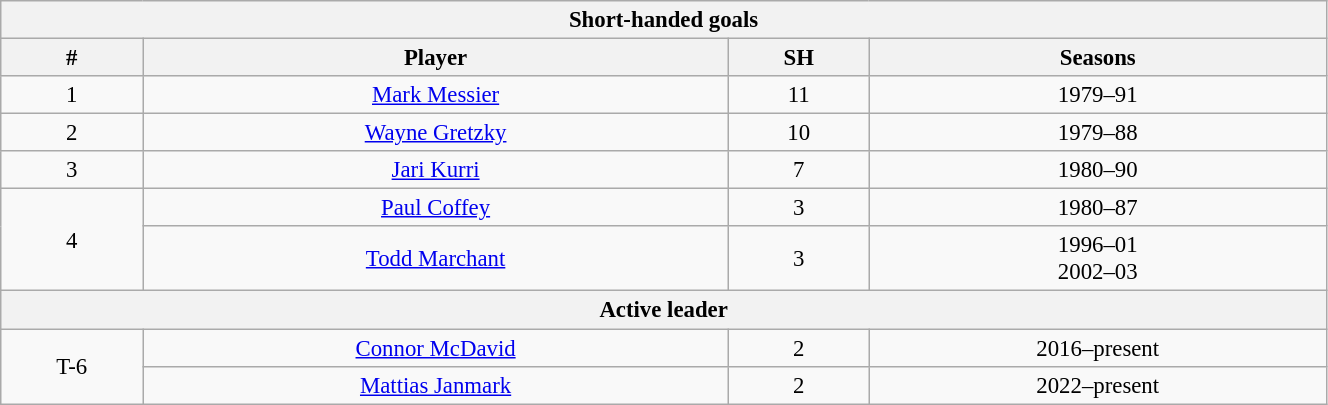<table class="wikitable" style="text-align: center; font-size: 95%" width="70%">
<tr>
<th colspan="4">Short-handed goals</th>
</tr>
<tr>
<th>#</th>
<th>Player</th>
<th>SH</th>
<th>Seasons</th>
</tr>
<tr>
<td>1</td>
<td><a href='#'>Mark Messier</a></td>
<td>11</td>
<td>1979–91</td>
</tr>
<tr>
<td>2</td>
<td><a href='#'>Wayne Gretzky</a></td>
<td>10</td>
<td>1979–88</td>
</tr>
<tr>
<td>3</td>
<td><a href='#'>Jari Kurri</a></td>
<td>7</td>
<td>1980–90</td>
</tr>
<tr>
<td rowspan="2">4</td>
<td><a href='#'>Paul Coffey</a></td>
<td>3</td>
<td>1980–87</td>
</tr>
<tr>
<td><a href='#'>Todd Marchant</a></td>
<td>3</td>
<td>1996–01<br>2002–03</td>
</tr>
<tr>
<th colspan="4">Active leader</th>
</tr>
<tr>
<td rowspan="2">T-6</td>
<td><a href='#'>Connor McDavid</a></td>
<td>2</td>
<td>2016–present</td>
</tr>
<tr>
<td><a href='#'>Mattias Janmark</a></td>
<td>2</td>
<td>2022–present</td>
</tr>
</table>
